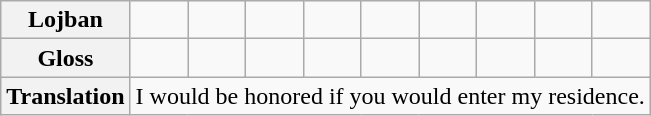<table class="wikitable">
<tr>
<th>Lojban</th>
<td></td>
<td></td>
<td></td>
<td></td>
<td></td>
<td></td>
<td></td>
<td></td>
<td></td>
</tr>
<tr>
<th>Gloss</th>
<td></td>
<td></td>
<td></td>
<td></td>
<td></td>
<td></td>
<td></td>
<td></td>
<td></td>
</tr>
<tr>
<th>Translation</th>
<td colspan="9">I would be honored if you would enter my residence.</td>
</tr>
</table>
